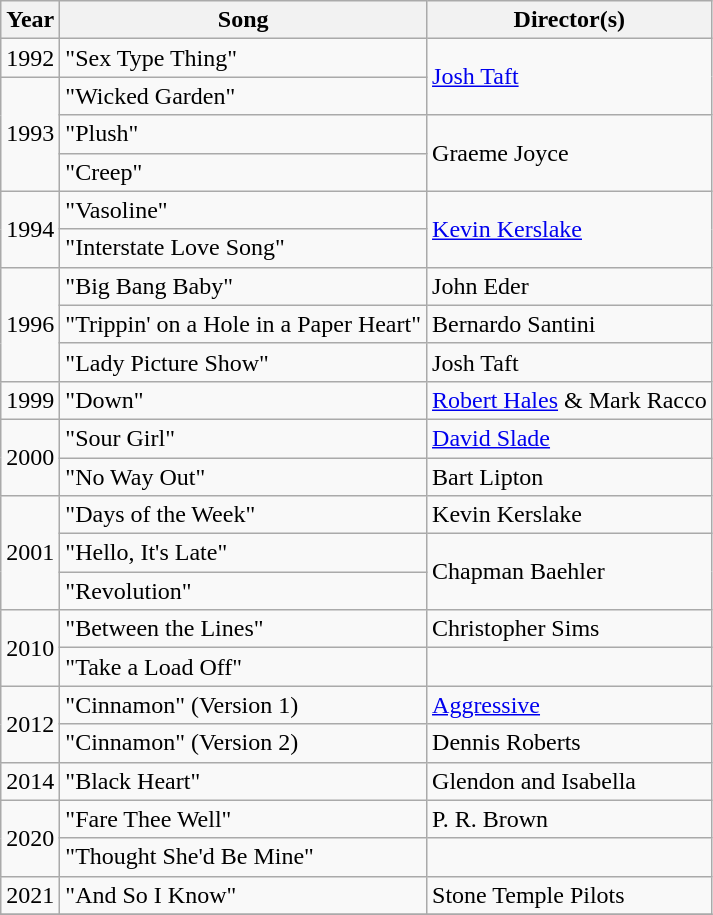<table class="wikitable">
<tr>
<th>Year</th>
<th>Song</th>
<th>Director(s)</th>
</tr>
<tr>
<td style="text-align:center;">1992</td>
<td>"Sex Type Thing"</td>
<td rowspan="2"><a href='#'>Josh Taft</a></td>
</tr>
<tr>
<td rowspan="3" style="text-align:center;">1993</td>
<td>"Wicked Garden"</td>
</tr>
<tr>
<td>"Plush"</td>
<td rowspan="2">Graeme Joyce</td>
</tr>
<tr>
<td>"Creep"</td>
</tr>
<tr>
<td rowspan="2" style="text-align:center;">1994</td>
<td>"Vasoline"</td>
<td rowspan="2"><a href='#'>Kevin Kerslake</a></td>
</tr>
<tr>
<td>"Interstate Love Song"</td>
</tr>
<tr>
<td rowspan="3" style="text-align:center;">1996</td>
<td>"Big Bang Baby"</td>
<td>John Eder</td>
</tr>
<tr>
<td>"Trippin' on a Hole in a Paper Heart"</td>
<td>Bernardo Santini</td>
</tr>
<tr>
<td>"Lady Picture Show"</td>
<td>Josh Taft</td>
</tr>
<tr>
<td style="text-align:center;">1999</td>
<td>"Down"</td>
<td><a href='#'>Robert Hales</a> & Mark Racco</td>
</tr>
<tr>
<td rowspan="2" style="text-align:center;">2000</td>
<td>"Sour Girl"</td>
<td><a href='#'>David Slade</a></td>
</tr>
<tr>
<td>"No Way Out"</td>
<td>Bart Lipton</td>
</tr>
<tr>
<td rowspan="3" style="text-align:center;">2001</td>
<td>"Days of the Week"</td>
<td>Kevin Kerslake</td>
</tr>
<tr>
<td>"Hello, It's Late"</td>
<td rowspan="2">Chapman Baehler</td>
</tr>
<tr>
<td>"Revolution"</td>
</tr>
<tr>
<td rowspan="2" style="text-align:center;">2010</td>
<td>"Between the Lines"</td>
<td>Christopher Sims</td>
</tr>
<tr>
<td>"Take a Load Off"</td>
<td></td>
</tr>
<tr>
<td rowspan="2" style="text-align:center;">2012</td>
<td>"Cinnamon" (Version 1)</td>
<td><a href='#'>Aggressive</a></td>
</tr>
<tr>
<td>"Cinnamon" (Version 2)</td>
<td>Dennis Roberts</td>
</tr>
<tr>
<td style="text-align:center;">2014</td>
<td>"Black Heart"</td>
<td>Glendon and Isabella</td>
</tr>
<tr>
<td rowspan="2" style="text-align:center;">2020</td>
<td>"Fare Thee Well"</td>
<td>P. R. Brown</td>
</tr>
<tr>
<td>"Thought She'd Be Mine"</td>
<td></td>
</tr>
<tr>
<td style="text-align:center;">2021</td>
<td>"And So I Know"</td>
<td>Stone Temple Pilots</td>
</tr>
<tr>
</tr>
</table>
